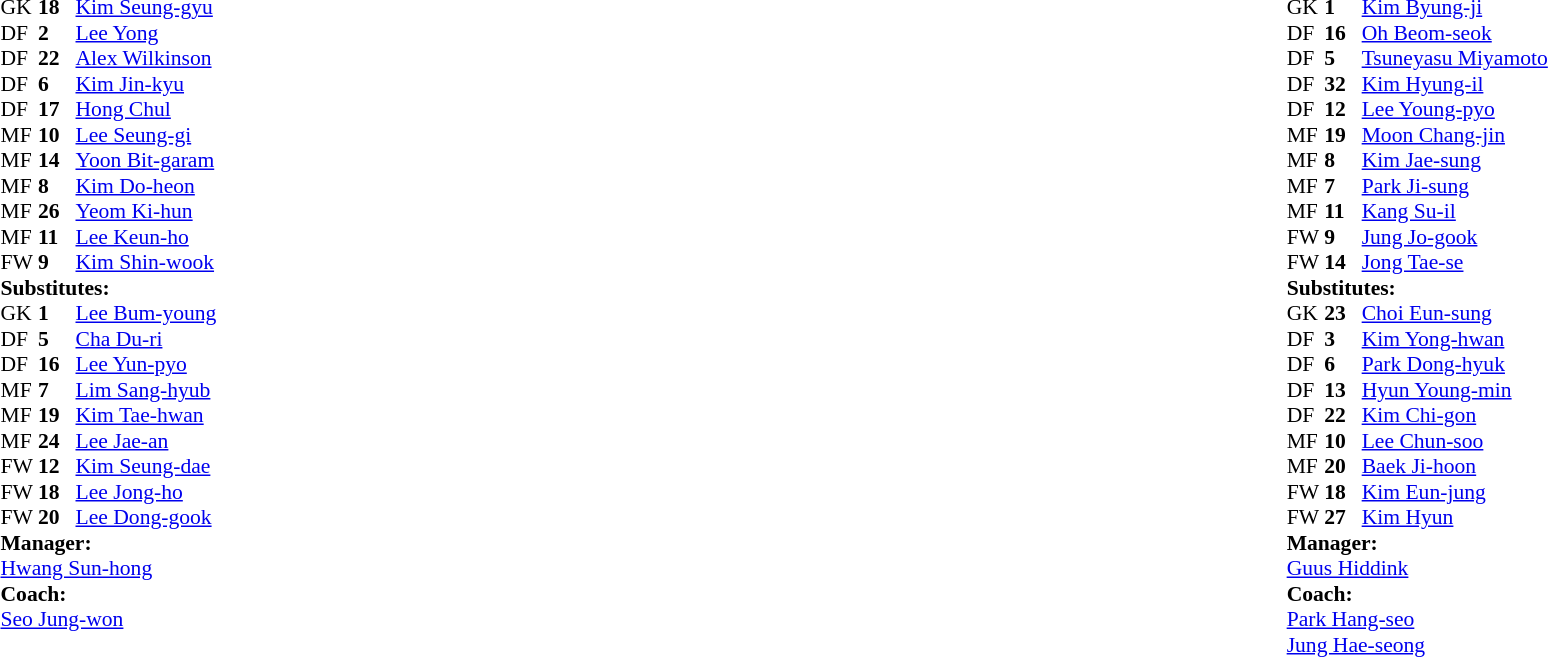<table width="100%">
<tr>
<td valign="top" width="50%"><br><table style="font-size: 90%" cellspacing="0" cellpadding="0">
<tr>
<th width=25></th>
<th width=25></th>
</tr>
<tr>
<td>GK</td>
<td><strong>18</strong></td>
<td> <a href='#'>Kim Seung-gyu</a></td>
<td></td>
<td></td>
</tr>
<tr>
<td>DF</td>
<td><strong>2</strong></td>
<td> <a href='#'>Lee Yong</a></td>
<td></td>
<td></td>
</tr>
<tr>
<td>DF</td>
<td><strong>22</strong></td>
<td> <a href='#'>Alex Wilkinson</a></td>
<td></td>
<td></td>
</tr>
<tr>
<td>DF</td>
<td><strong>6</strong></td>
<td> <a href='#'>Kim Jin-kyu</a></td>
<td></td>
<td></td>
</tr>
<tr>
<td>DF</td>
<td><strong>17</strong></td>
<td> <a href='#'>Hong Chul</a></td>
<td></td>
<td></td>
</tr>
<tr>
<td>MF</td>
<td><strong>10</strong></td>
<td> <a href='#'>Lee Seung-gi</a></td>
<td></td>
<td></td>
</tr>
<tr>
<td>MF</td>
<td><strong>14</strong></td>
<td> <a href='#'>Yoon Bit-garam</a></td>
<td></td>
<td></td>
</tr>
<tr>
<td>MF</td>
<td><strong>8</strong></td>
<td> <a href='#'>Kim Do-heon</a></td>
<td></td>
<td></td>
</tr>
<tr>
<td>MF</td>
<td><strong>26</strong></td>
<td> <a href='#'>Yeom Ki-hun</a></td>
<td></td>
<td></td>
</tr>
<tr>
<td>MF</td>
<td><strong>11</strong></td>
<td> <a href='#'>Lee Keun-ho</a></td>
<td></td>
<td></td>
</tr>
<tr>
<td>FW</td>
<td><strong>9</strong></td>
<td> <a href='#'>Kim Shin-wook</a></td>
<td></td>
<td></td>
</tr>
<tr>
<td colspan=3><strong>Substitutes:</strong></td>
</tr>
<tr>
<td>GK</td>
<td><strong>1</strong></td>
<td> <a href='#'>Lee Bum-young</a></td>
<td></td>
<td></td>
</tr>
<tr>
<td>DF</td>
<td><strong>5</strong></td>
<td> <a href='#'>Cha Du-ri</a></td>
<td></td>
<td></td>
</tr>
<tr>
<td>DF</td>
<td><strong>16</strong></td>
<td> <a href='#'>Lee Yun-pyo</a></td>
<td></td>
<td></td>
</tr>
<tr>
<td>MF</td>
<td><strong>7</strong></td>
<td> <a href='#'>Lim Sang-hyub</a></td>
<td></td>
<td></td>
</tr>
<tr>
<td>MF</td>
<td><strong>19</strong></td>
<td> <a href='#'>Kim Tae-hwan</a></td>
<td></td>
<td></td>
</tr>
<tr>
<td>MF</td>
<td><strong>24</strong></td>
<td> <a href='#'>Lee Jae-an</a></td>
<td></td>
<td></td>
</tr>
<tr>
<td>FW</td>
<td><strong>12</strong></td>
<td> <a href='#'>Kim Seung-dae</a></td>
<td></td>
<td></td>
</tr>
<tr>
<td>FW</td>
<td><strong>18</strong></td>
<td> <a href='#'>Lee Jong-ho</a></td>
<td></td>
<td></td>
</tr>
<tr>
<td>FW</td>
<td><strong>20</strong></td>
<td> <a href='#'>Lee Dong-gook</a></td>
<td></td>
<td></td>
</tr>
<tr>
<td colspan=3><strong>Manager:</strong></td>
</tr>
<tr>
<td colspan=4> <a href='#'>Hwang Sun-hong</a></td>
</tr>
<tr>
<td colspan=3><strong>Coach:</strong></td>
</tr>
<tr>
<td colspan=4> <a href='#'>Seo Jung-won</a></td>
</tr>
<tr>
<td></td>
</tr>
</table>
</td>
<td valign="top" width="50%"><br><table style="font-size: 90%" cellspacing="0" cellpadding="0" align=center>
<tr>
<th width=25></th>
<th width=25></th>
</tr>
<tr>
<td>GK</td>
<td><strong>1</strong></td>
<td> <a href='#'>Kim Byung-ji</a></td>
<td></td>
<td></td>
</tr>
<tr>
<td>DF</td>
<td><strong>16</strong></td>
<td> <a href='#'>Oh Beom-seok</a></td>
<td></td>
<td></td>
</tr>
<tr>
<td>DF</td>
<td><strong>5</strong></td>
<td> <a href='#'>Tsuneyasu Miyamoto</a></td>
<td></td>
<td></td>
</tr>
<tr>
<td>DF</td>
<td><strong>32</strong></td>
<td> <a href='#'>Kim Hyung-il</a></td>
<td></td>
<td></td>
</tr>
<tr>
<td>DF</td>
<td><strong>12</strong></td>
<td> <a href='#'>Lee Young-pyo</a></td>
<td></td>
<td></td>
</tr>
<tr>
<td>MF</td>
<td><strong>19</strong></td>
<td> <a href='#'>Moon Chang-jin</a></td>
<td></td>
<td></td>
</tr>
<tr>
<td>MF</td>
<td><strong>8</strong></td>
<td> <a href='#'>Kim Jae-sung</a></td>
<td></td>
<td></td>
</tr>
<tr>
<td>MF</td>
<td><strong>7</strong></td>
<td> <a href='#'>Park Ji-sung</a></td>
<td></td>
<td></td>
</tr>
<tr>
<td>MF</td>
<td><strong>11</strong></td>
<td> <a href='#'>Kang Su-il</a></td>
<td></td>
<td></td>
</tr>
<tr>
<td>FW</td>
<td><strong>9</strong></td>
<td> <a href='#'>Jung Jo-gook</a></td>
<td></td>
<td></td>
</tr>
<tr>
<td>FW</td>
<td><strong>14</strong></td>
<td> <a href='#'>Jong Tae-se</a></td>
<td></td>
<td></td>
</tr>
<tr>
<td colspan=3><strong>Substitutes:</strong></td>
</tr>
<tr>
<td>GK</td>
<td><strong>23</strong></td>
<td> <a href='#'>Choi Eun-sung</a></td>
<td></td>
<td></td>
</tr>
<tr>
<td>DF</td>
<td><strong>3</strong></td>
<td> <a href='#'>Kim Yong-hwan</a></td>
<td></td>
<td></td>
</tr>
<tr>
<td>DF</td>
<td><strong>6</strong></td>
<td> <a href='#'>Park Dong-hyuk</a></td>
<td></td>
<td></td>
</tr>
<tr>
<td>DF</td>
<td><strong>13</strong></td>
<td> <a href='#'>Hyun Young-min</a></td>
<td></td>
<td></td>
</tr>
<tr>
<td>DF</td>
<td><strong>22</strong></td>
<td> <a href='#'>Kim Chi-gon</a></td>
<td></td>
<td></td>
</tr>
<tr>
<td>MF</td>
<td><strong>10</strong></td>
<td> <a href='#'>Lee Chun-soo</a></td>
<td></td>
<td></td>
</tr>
<tr>
<td>MF</td>
<td><strong>20</strong></td>
<td> <a href='#'>Baek Ji-hoon</a></td>
<td></td>
<td></td>
</tr>
<tr>
<td>FW</td>
<td><strong>18</strong></td>
<td> <a href='#'>Kim Eun-jung</a></td>
<td></td>
<td></td>
</tr>
<tr>
<td>FW</td>
<td><strong>27</strong></td>
<td> <a href='#'>Kim Hyun</a></td>
<td></td>
<td></td>
</tr>
<tr>
<td colspan=3><strong>Manager:</strong></td>
</tr>
<tr>
<td colspan=4> <a href='#'>Guus Hiddink</a></td>
</tr>
<tr>
<td colspan=3><strong>Coach:</strong></td>
</tr>
<tr>
<td colspan=4> <a href='#'>Park Hang-seo</a></td>
</tr>
<tr>
<td colspan=4> <a href='#'>Jung Hae-seong</a></td>
</tr>
</table>
</td>
</tr>
</table>
